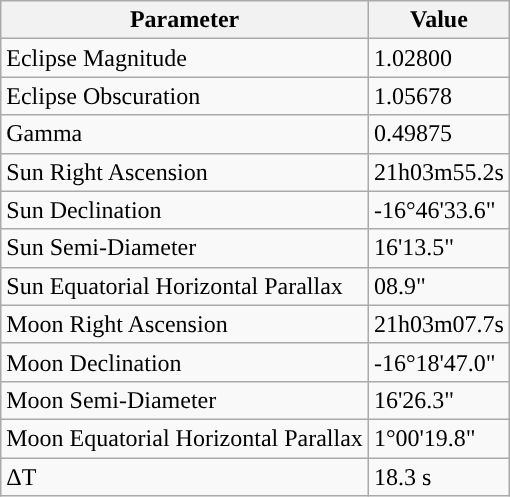<table class="wikitable">
<tr>
<th>Parameter</th>
<th>Value</th>
</tr>
<tr>
<td>Eclipse Magnitude</td>
<td>1.02800</td>
</tr>
<tr>
<td>Eclipse Obscuration</td>
<td>1.05678</td>
</tr>
<tr>
<td>Gamma</td>
<td>0.49875</td>
</tr>
<tr>
<td>Sun Right Ascension</td>
<td>21h03m55.2s</td>
</tr>
<tr>
<td>Sun Declination</td>
<td>-16°46'33.6"</td>
</tr>
<tr>
<td>Sun Semi-Diameter</td>
<td>16'13.5"</td>
</tr>
<tr>
<td>Sun Equatorial Horizontal Parallax</td>
<td>08.9"</td>
</tr>
<tr>
<td>Moon Right Ascension</td>
<td>21h03m07.7s</td>
</tr>
<tr>
<td>Moon Declination</td>
<td>-16°18'47.0"</td>
</tr>
<tr>
<td>Moon Semi-Diameter</td>
<td>16'26.3"</td>
</tr>
<tr>
<td>Moon Equatorial Horizontal Parallax</td>
<td>1°00'19.8"</td>
</tr>
<tr>
<td>ΔT</td>
<td>18.3 s</td>
</tr>
</table>
